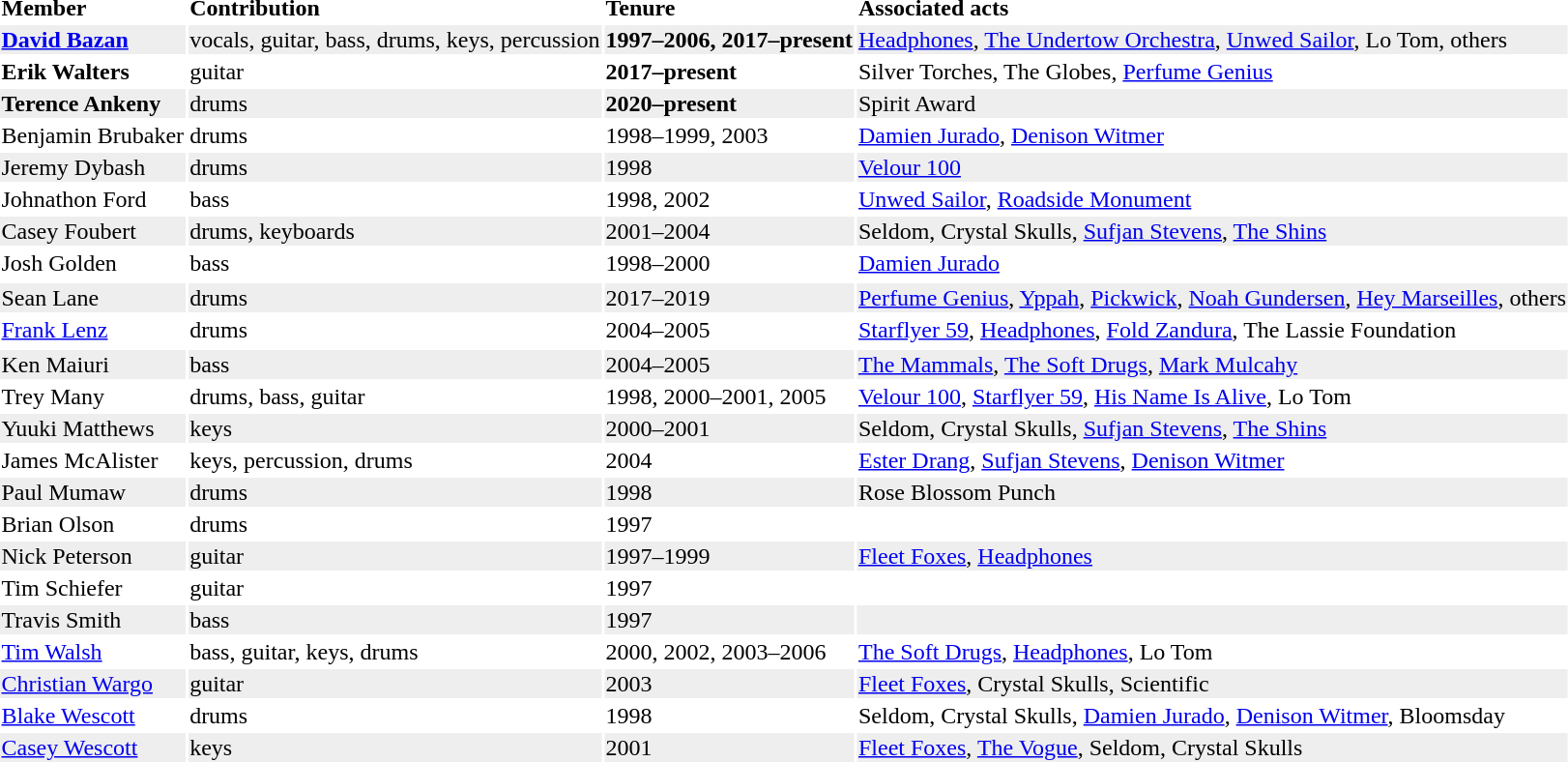<table>
<tr>
<td><strong>Member</strong></td>
<td><strong>Contribution</strong>     </td>
<td><strong>Tenure</strong></td>
<td><strong>Associated acts</strong></td>
</tr>
<tr style="background:#eee;">
<td><strong><a href='#'>David Bazan</a></strong></td>
<td>vocals, guitar, bass, drums, keys, percussion</td>
<td><strong>1997–2006, 2017–present</strong></td>
<td><a href='#'>Headphones</a>, <a href='#'>The Undertow Orchestra</a>, <a href='#'>Unwed Sailor</a>, Lo Tom, others</td>
</tr>
<tr>
<td><strong>Erik Walters</strong></td>
<td>guitar</td>
<td><strong>2017–present</strong></td>
<td>Silver Torches, The Globes, <a href='#'>Perfume Genius</a></td>
</tr>
<tr style="background:#eee;">
<td><strong>Terence Ankeny</strong></td>
<td>drums</td>
<td><strong>2020–present</strong></td>
<td>Spirit Award</td>
</tr>
<tr>
<td>Benjamin Brubaker</td>
<td>drums</td>
<td>1998–1999, 2003</td>
<td><a href='#'>Damien Jurado</a>, <a href='#'>Denison Witmer</a>  </td>
</tr>
<tr style="background:#eee;">
<td>Jeremy Dybash</td>
<td>drums</td>
<td>1998</td>
<td><a href='#'>Velour&nbsp;100</a></td>
</tr>
<tr>
<td>Johnathon Ford</td>
<td>bass</td>
<td>1998, 2002</td>
<td><a href='#'>Unwed Sailor</a>, <a href='#'>Roadside Monument</a></td>
</tr>
<tr style="background:#eee;">
<td>Casey Foubert</td>
<td>drums, keyboards</td>
<td>2001–2004</td>
<td>Seldom, Crystal Skulls, <a href='#'>Sufjan Stevens</a>, <a href='#'>The Shins</a></td>
</tr>
<tr>
<td>Josh Golden</td>
<td>bass</td>
<td>1998–2000</td>
<td><a href='#'>Damien Jurado</a></td>
</tr>
<tr>
</tr>
<tr style="background:#eee;">
<td>Sean Lane</td>
<td>drums</td>
<td>2017–2019</td>
<td><a href='#'>Perfume Genius</a>, <a href='#'>Yppah</a>, <a href='#'>Pickwick</a>, <a href='#'>Noah Gundersen</a>, <a href='#'>Hey Marseilles</a>, others</td>
</tr>
<tr>
<td><a href='#'>Frank Lenz</a></td>
<td>drums</td>
<td>2004–2005</td>
<td><a href='#'>Starflyer 59</a>, <a href='#'>Headphones</a>, <a href='#'>Fold Zandura</a>, The Lassie Foundation</td>
</tr>
<tr>
</tr>
<tr style="background:#eee;">
<td>Ken Maiuri</td>
<td>bass</td>
<td>2004–2005</td>
<td><a href='#'>The Mammals</a>, <a href='#'>The Soft Drugs</a>, <a href='#'>Mark Mulcahy</a></td>
</tr>
<tr>
<td>Trey Many</td>
<td>drums, bass, guitar</td>
<td>1998, 2000–2001, 2005</td>
<td><a href='#'>Velour 100</a>, <a href='#'>Starflyer 59</a>, <a href='#'>His Name Is Alive</a>, Lo Tom</td>
</tr>
<tr style="background:#eee;">
<td>Yuuki Matthews</td>
<td>keys</td>
<td>2000–2001</td>
<td>Seldom, Crystal Skulls, <a href='#'>Sufjan Stevens</a>, <a href='#'>The Shins</a></td>
</tr>
<tr>
<td>James McAlister</td>
<td>keys, percussion, drums</td>
<td>2004</td>
<td><a href='#'>Ester Drang</a>, <a href='#'>Sufjan Stevens</a>, <a href='#'>Denison Witmer</a></td>
</tr>
<tr style="background:#eee;">
<td>Paul Mumaw</td>
<td>drums</td>
<td>1998</td>
<td>Rose Blossom Punch</td>
</tr>
<tr>
<td>Brian Olson</td>
<td>drums</td>
<td>1997</td>
<td> </td>
</tr>
<tr style="background:#eee;">
<td>Nick Peterson</td>
<td>guitar</td>
<td>1997–1999</td>
<td><a href='#'>Fleet Foxes</a>, <a href='#'>Headphones</a></td>
</tr>
<tr>
<td>Tim Schiefer</td>
<td>guitar</td>
<td>1997</td>
<td> </td>
</tr>
<tr style="background:#eee;">
<td>Travis Smith</td>
<td>bass</td>
<td>1997</td>
<td> </td>
</tr>
<tr>
<td><a href='#'>Tim Walsh</a></td>
<td>bass, guitar, keys, drums</td>
<td>2000, 2002, 2003–2006</td>
<td><a href='#'>The Soft Drugs</a>, <a href='#'>Headphones</a>, Lo Tom</td>
</tr>
<tr style="background:#eee;">
<td><a href='#'>Christian Wargo</a></td>
<td>guitar</td>
<td>2003</td>
<td><a href='#'>Fleet Foxes</a>, Crystal Skulls, Scientific</td>
</tr>
<tr>
<td><a href='#'>Blake Wescott</a></td>
<td>drums</td>
<td>1998</td>
<td>Seldom, Crystal Skulls, <a href='#'>Damien Jurado</a>, <a href='#'>Denison Witmer</a>, Bloomsday</td>
</tr>
<tr style="background:#eee;">
<td><a href='#'>Casey Wescott</a></td>
<td>keys</td>
<td>2001</td>
<td><a href='#'>Fleet Foxes</a>, <a href='#'>The Vogue</a>, Seldom, Crystal Skulls</td>
</tr>
<tr style="background:#eee;">
</tr>
</table>
